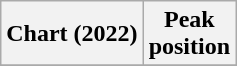<table class="wikitable sortable plainrowheaders" style="text-align:center">
<tr>
<th scope="col">Chart (2022)</th>
<th scope="col">Peak<br>position</th>
</tr>
<tr>
</tr>
</table>
